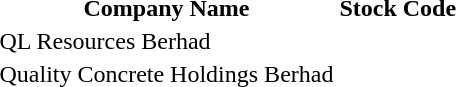<table style="background:transparent;">
<tr>
<th>Company Name</th>
<th>Stock Code</th>
</tr>
<tr>
<td>QL Resources Berhad</td>
<td></td>
</tr>
<tr>
<td>Quality Concrete Holdings Berhad</td>
<td></td>
</tr>
</table>
